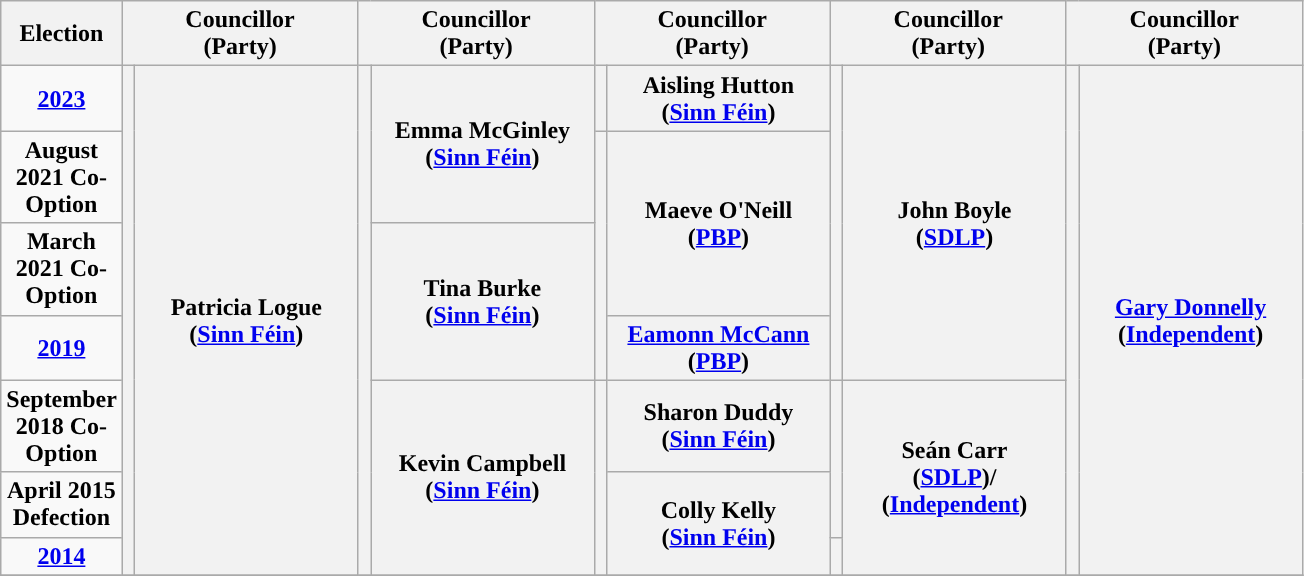<table class="wikitable" style="text-align:center">
<tr>
<th scope="col" width="50">Election</th>
<th scope="col" width="150" colspan = "2">Councillor<br> (Party)</th>
<th scope="col" width="150" colspan = "2">Councillor<br> (Party)</th>
<th scope="col" width="150" colspan = "2">Councillor<br> (Party)</th>
<th scope="col" width="150" colspan = "2">Councillor<br> (Party)</th>
<th scope="col" width="150" colspan = "2">Councillor<br> (Party)</th>
</tr>
<tr>
<td><strong><a href='#'>2023</a></strong></td>
<th rowspan="7" width="1" style="background-color: "></th>
<th rowspan = "7">Patricia Logue <br> (<a href='#'>Sinn Féin</a>)</th>
<th rowspan="7" width="1" style="background-color: "></th>
<th rowspan = "2">Emma McGinley <br> (<a href='#'>Sinn Féin</a>)</th>
<th rowspan="1" width="1" style="background-color: "></th>
<th rowspan = "1">Aisling Hutton <br> (<a href='#'>Sinn Féin</a>)</th>
<th rowspan="4" width="1" style="background-color: "></th>
<th rowspan = "4">John Boyle <br> (<a href='#'>SDLP</a>)</th>
<th rowspan="7" width="1" style="background-color: "></th>
<th rowspan = "7"><a href='#'>Gary Donnelly</a> <br> (<a href='#'>Independent</a>)</th>
</tr>
<tr>
<td><strong>August 2021 Co-Option</strong></td>
<th rowspan="3" width="1" style="background-color: "></th>
<th rowspan = "2">Maeve O'Neill <br> (<a href='#'>PBP</a>)</th>
</tr>
<tr>
<td><strong>March 2021 Co-Option</strong></td>
<th rowspan = "2">Tina Burke <br> (<a href='#'>Sinn Féin</a>)</th>
</tr>
<tr>
<td><strong><a href='#'>2019</a></strong></td>
<th rowspan = "1"><a href='#'>Eamonn McCann</a> <br> (<a href='#'>PBP</a>)</th>
</tr>
<tr>
<td><strong>September 2018 Co-Option</strong></td>
<th rowspan = "3">Kevin Campbell <br> (<a href='#'>Sinn Féin</a>)</th>
<th rowspan="3" width="1" style="background-color: "></th>
<th rowspan = "1">Sharon Duddy <br> (<a href='#'>Sinn Féin</a>)</th>
<th rowspan="2" width="1" style="background-color: "></th>
<th rowspan = "3">Seán Carr <br> (<a href='#'>SDLP</a>)/ <br> (<a href='#'>Independent</a>)</th>
</tr>
<tr>
<td><strong>April 2015 Defection</strong></td>
<th rowspan = "2">Colly Kelly <br> (<a href='#'>Sinn Féin</a>)</th>
</tr>
<tr>
<td><strong><a href='#'>2014</a></strong></td>
<th rowspan="1" width="1" style="background-color: "></th>
</tr>
<tr>
</tr>
</table>
